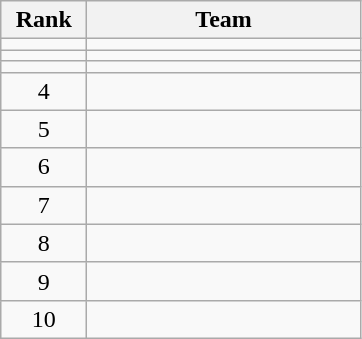<table class="wikitable" style="text-align: center">
<tr>
<th width=50>Rank</th>
<th width=175>Team</th>
</tr>
<tr bgcolor=>
<td></td>
<td align=left></td>
</tr>
<tr bgcolor=>
<td></td>
<td align=left></td>
</tr>
<tr bgcolor=>
<td></td>
<td align=left></td>
</tr>
<tr bgcolor=>
<td>4</td>
<td align=left></td>
</tr>
<tr bgcolor=>
<td>5</td>
<td align=left></td>
</tr>
<tr bgcolor=>
<td>6</td>
<td align=left></td>
</tr>
<tr bgcolor=>
<td>7</td>
<td align=left></td>
</tr>
<tr bgcolor=>
<td>8</td>
<td align=left></td>
</tr>
<tr>
<td>9</td>
<td align=left></td>
</tr>
<tr bgcolor=>
<td>10</td>
<td align=left></td>
</tr>
</table>
